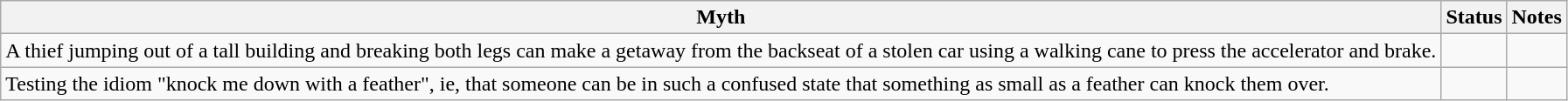<table class="wikitable">
<tr>
<th>Myth</th>
<th>Status</th>
<th>Notes</th>
</tr>
<tr>
<td>A thief jumping out of a tall building and breaking both legs can make a getaway from the backseat of a stolen car using a walking cane to press the accelerator and brake.</td>
<td></td>
<td></td>
</tr>
<tr>
<td>Testing the idiom "knock me down with a feather", ie, that someone can be in such a confused state that something as small as a feather can knock them over.</td>
<td></td>
<td></td>
</tr>
</table>
